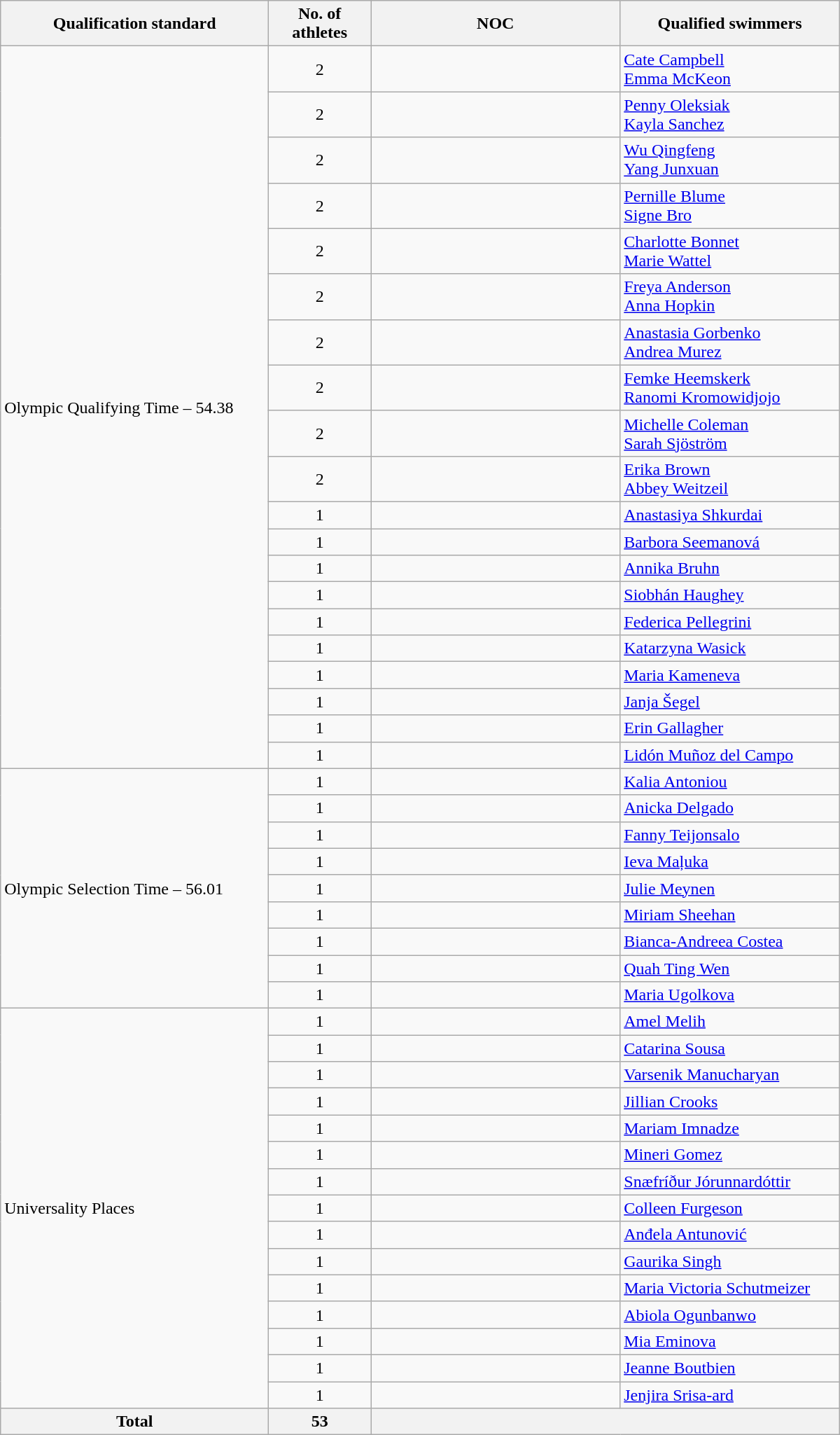<table class=wikitable style="text-align:left" width=800>
<tr>
<th>Qualification standard</th>
<th width=90>No. of athletes</th>
<th width=230>NOC</th>
<th>Qualified swimmers</th>
</tr>
<tr>
<td rowspan=20>Olympic Qualifying Time – 54.38</td>
<td align=center>2</td>
<td></td>
<td><a href='#'>Cate Campbell</a><br><a href='#'>Emma McKeon</a></td>
</tr>
<tr>
<td align=center>2</td>
<td></td>
<td><a href='#'>Penny Oleksiak</a><br><a href='#'>Kayla Sanchez</a></td>
</tr>
<tr>
<td align=center>2</td>
<td></td>
<td><a href='#'>Wu Qingfeng</a><br><a href='#'>Yang Junxuan</a></td>
</tr>
<tr>
<td align=center>2</td>
<td></td>
<td><a href='#'>Pernille Blume</a><br><a href='#'>Signe Bro</a></td>
</tr>
<tr>
<td align=center>2</td>
<td></td>
<td><a href='#'>Charlotte Bonnet</a><br><a href='#'>Marie Wattel</a></td>
</tr>
<tr>
<td align=center>2</td>
<td></td>
<td><a href='#'>Freya Anderson</a><br><a href='#'>Anna Hopkin</a></td>
</tr>
<tr>
<td align=center>2</td>
<td></td>
<td><a href='#'>Anastasia Gorbenko</a><br><a href='#'>Andrea Murez</a></td>
</tr>
<tr>
<td align=center>2</td>
<td></td>
<td><a href='#'>Femke Heemskerk</a><br><a href='#'>Ranomi Kromowidjojo</a></td>
</tr>
<tr>
<td align=center>2</td>
<td></td>
<td><a href='#'>Michelle Coleman</a><br><a href='#'>Sarah Sjöström</a></td>
</tr>
<tr>
<td align=center>2</td>
<td></td>
<td><a href='#'>Erika Brown</a><br><a href='#'>Abbey Weitzeil</a></td>
</tr>
<tr>
<td align=center>1</td>
<td></td>
<td><a href='#'>Anastasiya Shkurdai</a></td>
</tr>
<tr>
<td align=center>1</td>
<td></td>
<td><a href='#'>Barbora Seemanová</a></td>
</tr>
<tr>
<td align=center>1</td>
<td></td>
<td><a href='#'>Annika Bruhn</a></td>
</tr>
<tr>
<td align=center>1</td>
<td></td>
<td><a href='#'>Siobhán Haughey</a></td>
</tr>
<tr>
<td align=center>1</td>
<td></td>
<td><a href='#'>Federica Pellegrini</a></td>
</tr>
<tr>
<td align=center>1</td>
<td></td>
<td><a href='#'>Katarzyna Wasick</a></td>
</tr>
<tr>
<td align=center>1</td>
<td></td>
<td><a href='#'>Maria Kameneva</a></td>
</tr>
<tr>
<td align=center>1</td>
<td></td>
<td><a href='#'>Janja Šegel</a></td>
</tr>
<tr>
<td align=center>1</td>
<td></td>
<td><a href='#'>Erin Gallagher</a></td>
</tr>
<tr>
<td align=center>1</td>
<td></td>
<td><a href='#'>Lidón Muñoz del Campo</a></td>
</tr>
<tr>
<td rowspan=9>Olympic Selection Time – 56.01</td>
<td align=center>1</td>
<td></td>
<td><a href='#'>Kalia Antoniou</a></td>
</tr>
<tr>
<td align=center>1</td>
<td></td>
<td><a href='#'>Anicka Delgado</a></td>
</tr>
<tr>
<td align=center>1</td>
<td></td>
<td><a href='#'>Fanny Teijonsalo</a></td>
</tr>
<tr>
<td align=center>1</td>
<td></td>
<td><a href='#'>Ieva Maļuka</a></td>
</tr>
<tr>
<td align=center>1</td>
<td></td>
<td><a href='#'>Julie Meynen</a></td>
</tr>
<tr>
<td align=center>1</td>
<td></td>
<td><a href='#'>Miriam Sheehan</a></td>
</tr>
<tr>
<td align=center>1</td>
<td></td>
<td><a href='#'>Bianca-Andreea Costea</a></td>
</tr>
<tr>
<td align=center>1</td>
<td></td>
<td><a href='#'>Quah Ting Wen</a></td>
</tr>
<tr>
<td align=center>1</td>
<td></td>
<td><a href='#'>Maria Ugolkova</a></td>
</tr>
<tr>
<td rowspan=15>Universality Places</td>
<td align=center>1</td>
<td></td>
<td><a href='#'>Amel Melih</a></td>
</tr>
<tr>
<td align=center>1</td>
<td></td>
<td><a href='#'>Catarina Sousa</a></td>
</tr>
<tr>
<td align=center>1</td>
<td></td>
<td><a href='#'>Varsenik Manucharyan</a></td>
</tr>
<tr>
<td align=center>1</td>
<td></td>
<td><a href='#'>Jillian Crooks</a></td>
</tr>
<tr>
<td align=center>1</td>
<td></td>
<td><a href='#'>Mariam Imnadze</a></td>
</tr>
<tr>
<td align=center>1</td>
<td></td>
<td><a href='#'>Mineri Gomez</a></td>
</tr>
<tr>
<td align=center>1</td>
<td></td>
<td><a href='#'>Snæfríður Jórunnardóttir</a></td>
</tr>
<tr>
<td align=center>1</td>
<td></td>
<td><a href='#'>Colleen Furgeson</a></td>
</tr>
<tr>
<td align=center>1</td>
<td></td>
<td><a href='#'>Anđela Antunović</a></td>
</tr>
<tr>
<td align=center>1</td>
<td></td>
<td><a href='#'>Gaurika Singh</a></td>
</tr>
<tr>
<td align=center>1</td>
<td></td>
<td><a href='#'>Maria Victoria Schutmeizer</a></td>
</tr>
<tr>
<td align=center>1</td>
<td></td>
<td><a href='#'>Abiola Ogunbanwo</a></td>
</tr>
<tr>
<td align=center>1</td>
<td></td>
<td><a href='#'>Mia Eminova</a></td>
</tr>
<tr>
<td align=center>1</td>
<td></td>
<td><a href='#'>Jeanne Boutbien</a></td>
</tr>
<tr>
<td align=center>1</td>
<td></td>
<td><a href='#'>Jenjira Srisa-ard</a></td>
</tr>
<tr>
<th><strong>Total</strong></th>
<th>53</th>
<th colspan=2></th>
</tr>
</table>
